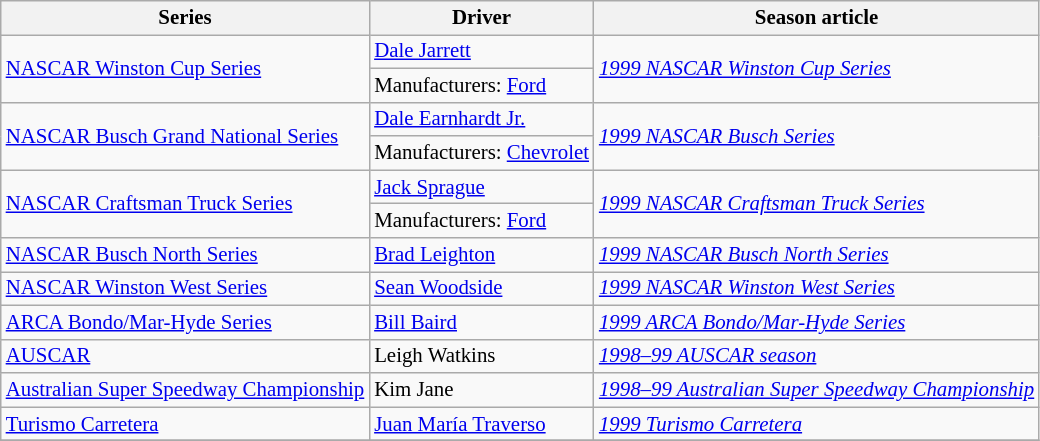<table class="wikitable" style="font-size: 87%;">
<tr>
<th>Series</th>
<th>Driver</th>
<th>Season article</th>
</tr>
<tr>
<td rowspan=2><a href='#'>NASCAR Winston Cup Series</a></td>
<td> <a href='#'>Dale Jarrett</a></td>
<td rowspan=2><em><a href='#'>1999 NASCAR Winston Cup Series</a></em></td>
</tr>
<tr>
<td>Manufacturers:  <a href='#'>Ford</a></td>
</tr>
<tr>
<td rowspan=2><a href='#'>NASCAR Busch Grand National Series</a></td>
<td> <a href='#'>Dale Earnhardt Jr.</a></td>
<td rowspan=2><em><a href='#'>1999 NASCAR Busch Series</a></em></td>
</tr>
<tr>
<td>Manufacturers:  <a href='#'>Chevrolet</a></td>
</tr>
<tr>
<td rowspan=2><a href='#'>NASCAR Craftsman Truck Series</a></td>
<td> <a href='#'>Jack Sprague</a></td>
<td rowspan=2><em><a href='#'>1999 NASCAR Craftsman Truck Series</a></em></td>
</tr>
<tr>
<td>Manufacturers:  <a href='#'>Ford</a></td>
</tr>
<tr>
<td><a href='#'>NASCAR Busch North Series</a></td>
<td> <a href='#'>Brad Leighton</a></td>
<td><em><a href='#'>1999 NASCAR Busch North Series</a></em></td>
</tr>
<tr>
<td><a href='#'>NASCAR Winston West Series</a></td>
<td> <a href='#'>Sean Woodside</a></td>
<td><em><a href='#'>1999 NASCAR Winston West Series</a></em></td>
</tr>
<tr>
<td><a href='#'>ARCA Bondo/Mar-Hyde Series</a></td>
<td> <a href='#'>Bill Baird</a></td>
<td><em><a href='#'>1999 ARCA Bondo/Mar-Hyde Series</a></em></td>
</tr>
<tr>
<td><a href='#'>AUSCAR</a></td>
<td> Leigh Watkins</td>
<td><em><a href='#'>1998–99 AUSCAR season</a></em></td>
</tr>
<tr>
<td><a href='#'>Australian Super Speedway Championship</a></td>
<td> Kim Jane</td>
<td><em><a href='#'>1998–99 Australian Super Speedway Championship</a></em></td>
</tr>
<tr>
<td><a href='#'>Turismo Carretera</a></td>
<td> <a href='#'>Juan María Traverso</a></td>
<td><em><a href='#'>1999 Turismo Carretera</a></em></td>
</tr>
<tr>
</tr>
</table>
